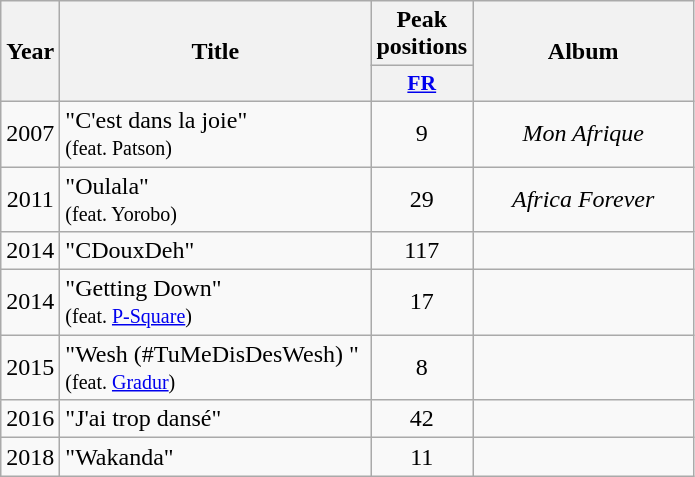<table class="wikitable">
<tr>
<th align="center" rowspan="2" width="10">Year</th>
<th align="center" rowspan="2" width="200">Title</th>
<th align="center" colspan="1" width="20">Peak positions</th>
<th align="center" rowspan="2" width="140">Album</th>
</tr>
<tr>
<th scope="col" style="width:3em;font-size:90%;"><a href='#'>FR</a><br></th>
</tr>
<tr>
<td style="text-align:center;">2007</td>
<td>"C'est dans la joie"<br><small>(feat. Patson)</small></td>
<td style="text-align:center;">9</td>
<td style="text-align:center;"><em>Mon Afrique</em></td>
</tr>
<tr>
<td style="text-align:center;">2011</td>
<td>"Oulala" <br><small>(feat. Yorobo)</small></td>
<td style="text-align:center;">29</td>
<td style="text-align:center;"><em>Africa Forever</em></td>
</tr>
<tr>
<td style="text-align:center;">2014</td>
<td>"CDouxDeh"</td>
<td style="text-align:center;">117</td>
<td style="text-align:center;"></td>
</tr>
<tr>
<td style="text-align:center;">2014</td>
<td>"Getting Down" <br><small>(feat. <a href='#'>P-Square</a>)</small></td>
<td style="text-align:center;">17</td>
<td style="text-align:center;"></td>
</tr>
<tr>
<td style="text-align:center;">2015</td>
<td>"Wesh (#TuMeDisDesWesh) "<br><small>(feat. <a href='#'>Gradur</a>)</small></td>
<td style="text-align:center;">8</td>
<td style="text-align:center;"></td>
</tr>
<tr>
<td style="text-align:center;">2016</td>
<td>"J'ai trop dansé"</td>
<td style="text-align:center;">42</td>
<td style="text-align:center;"></td>
</tr>
<tr>
<td style="text-align:center;">2018</td>
<td>"Wakanda"</td>
<td style="text-align:center;">11</td>
<td style="text-align:center;"></td>
</tr>
</table>
